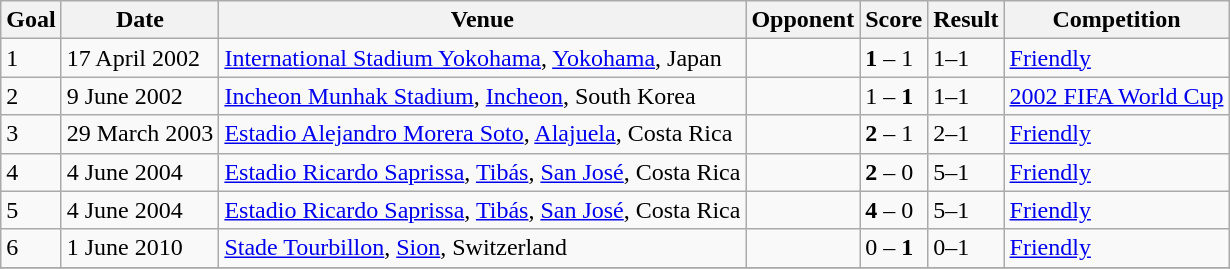<table class="wikitable">
<tr>
<th>Goal</th>
<th>Date</th>
<th>Venue</th>
<th>Opponent</th>
<th>Score</th>
<th>Result</th>
<th>Competition</th>
</tr>
<tr>
<td>1</td>
<td>17 April 2002</td>
<td><a href='#'>International Stadium Yokohama</a>, <a href='#'>Yokohama</a>, Japan</td>
<td></td>
<td><strong>1</strong> – 1</td>
<td>1–1</td>
<td><a href='#'>Friendly</a></td>
</tr>
<tr>
<td>2</td>
<td>9 June 2002</td>
<td><a href='#'>Incheon Munhak Stadium</a>, <a href='#'>Incheon</a>, South Korea</td>
<td></td>
<td>1 – <strong>1</strong></td>
<td>1–1</td>
<td><a href='#'>2002 FIFA World Cup</a></td>
</tr>
<tr>
<td>3</td>
<td>29 March 2003</td>
<td><a href='#'>Estadio Alejandro Morera Soto</a>, <a href='#'>Alajuela</a>, Costa Rica</td>
<td></td>
<td><strong>2</strong> – 1</td>
<td>2–1</td>
<td><a href='#'>Friendly</a></td>
</tr>
<tr>
<td>4</td>
<td>4 June 2004</td>
<td><a href='#'>Estadio Ricardo Saprissa</a>, <a href='#'>Tibás</a>, <a href='#'>San José</a>, Costa Rica</td>
<td></td>
<td><strong>2</strong> – 0</td>
<td>5–1</td>
<td><a href='#'>Friendly</a></td>
</tr>
<tr>
<td>5</td>
<td>4 June 2004</td>
<td><a href='#'>Estadio Ricardo Saprissa</a>, <a href='#'>Tibás</a>, <a href='#'>San José</a>, Costa Rica</td>
<td></td>
<td><strong>4</strong> – 0</td>
<td>5–1</td>
<td><a href='#'>Friendly</a></td>
</tr>
<tr>
<td>6</td>
<td>1 June 2010</td>
<td><a href='#'>Stade Tourbillon</a>, <a href='#'>Sion</a>, Switzerland</td>
<td></td>
<td>0 – <strong>1</strong></td>
<td>0–1</td>
<td><a href='#'>Friendly</a></td>
</tr>
<tr>
</tr>
</table>
